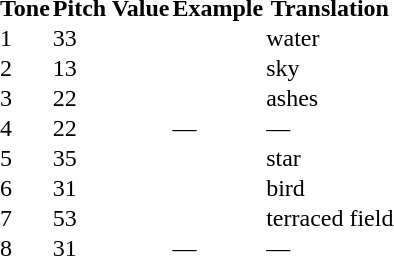<table class=“wikitable” align=“center” cellpadding=“5”>
<tr>
<th>Tone</th>
<th>Pitch Value</th>
<th>Example</th>
<th>Translation</th>
</tr>
<tr>
<td>1</td>
<td>33</td>
<td></td>
<td>water</td>
</tr>
<tr>
<td>2</td>
<td>13</td>
<td></td>
<td>sky</td>
</tr>
<tr>
<td>3</td>
<td>22</td>
<td></td>
<td>ashes</td>
</tr>
<tr>
<td>4</td>
<td>22</td>
<td>—</td>
<td>—</td>
</tr>
<tr>
<td>5</td>
<td>35</td>
<td></td>
<td>star</td>
</tr>
<tr>
<td>6</td>
<td>31</td>
<td></td>
<td>bird</td>
</tr>
<tr>
<td>7</td>
<td>53</td>
<td></td>
<td>terraced field</td>
</tr>
<tr>
<td>8</td>
<td>31</td>
<td>—</td>
<td>—</td>
</tr>
</table>
